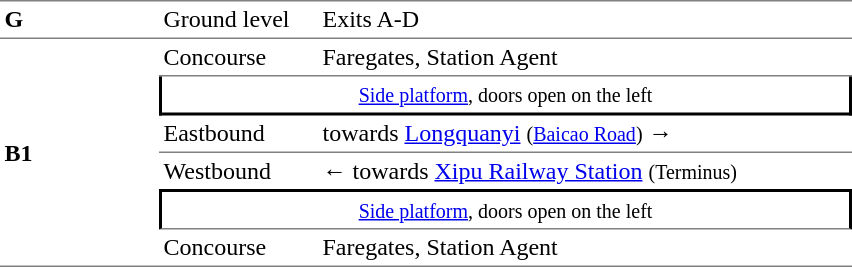<table cellspacing=0 cellpadding=3>
<tr>
<td style="border-top:solid 1px gray;border-bottom:solid 1px gray;" width=100><strong>G</strong></td>
<td style="border-top:solid 1px gray;border-bottom:solid 1px gray;" width=100>Ground level</td>
<td style="border-top:solid 1px gray;border-bottom:solid 1px gray;" width=350>Exits A-D</td>
</tr>
<tr>
<td style="border-bottom:solid 1px gray;" rowspan=6><strong>B1</strong></td>
<td style="border-bottom:solid 1px gray;">Concourse</td>
<td style="border-bottom:solid 1px gray;">Faregates, Station Agent</td>
</tr>
<tr>
<td style="border-right:solid 2px black;border-left:solid 2px black;border-bottom:solid 2px black;text-align:center;" colspan=2><small><a href='#'>Side platform</a>, doors open on the left</small></td>
</tr>
<tr>
<td style="border-bottom:solid 1px gray;">Eastbound</td>
<td style="border-bottom:solid 1px gray;">  towards <a href='#'>Longquanyi</a> <small>(<a href='#'>Baicao Road</a>)</small> →</td>
</tr>
<tr>
<td>Westbound</td>
<td>←  towards <a href='#'>Xipu Railway Station</a> <small>(Terminus)</small></td>
</tr>
<tr>
<td style="border-right:solid 2px black;border-left:solid 2px black;border-top:solid 2px black;border-bottom:solid 1px gray;text-align:center;" colspan=2><small><a href='#'>Side platform</a>, doors open on the left</small></td>
</tr>
<tr>
<td style="border-bottom:solid 1px gray;">Concourse</td>
<td style="border-bottom:solid 1px gray;">Faregates, Station Agent</td>
</tr>
</table>
